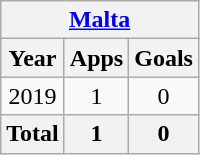<table class="wikitable" style="text-align:center">
<tr>
<th colspan=3><a href='#'>Malta</a></th>
</tr>
<tr>
<th>Year</th>
<th>Apps</th>
<th>Goals</th>
</tr>
<tr>
<td>2019</td>
<td>1</td>
<td>0</td>
</tr>
<tr>
<th>Total</th>
<th>1</th>
<th>0</th>
</tr>
</table>
